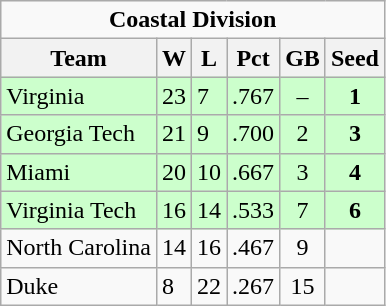<table class="wikitable" style="float:left;margin-right:1em;">
<tr>
<td colspan="6" align="center"><strong>Coastal Division</strong></td>
</tr>
<tr>
<th>Team</th>
<th>W</th>
<th>L</th>
<th>Pct</th>
<th>GB</th>
<th>Seed</th>
</tr>
<tr bgcolor="#ccffcc">
<td>Virginia</td>
<td>23</td>
<td>7</td>
<td>.767</td>
<td align=center>–</td>
<td align=center><strong>1</strong></td>
</tr>
<tr bgcolor="#ccffcc">
<td>Georgia Tech</td>
<td>21</td>
<td>9</td>
<td>.700</td>
<td align=center>2</td>
<td align=center><strong>3</strong></td>
</tr>
<tr bgcolor="#ccffcc">
<td>Miami</td>
<td>20</td>
<td>10</td>
<td>.667</td>
<td align=center>3</td>
<td align=center><strong>4</strong></td>
</tr>
<tr bgcolor="#ccffcc">
<td>Virginia Tech</td>
<td>16</td>
<td>14</td>
<td>.533</td>
<td align=center>7</td>
<td align=center><strong>6</strong></td>
</tr>
<tr>
<td>North Carolina</td>
<td>14</td>
<td>16</td>
<td>.467</td>
<td align=center>9</td>
<td></td>
</tr>
<tr>
<td>Duke</td>
<td>8</td>
<td>22</td>
<td>.267</td>
<td align=center>15</td>
<td></td>
</tr>
</table>
